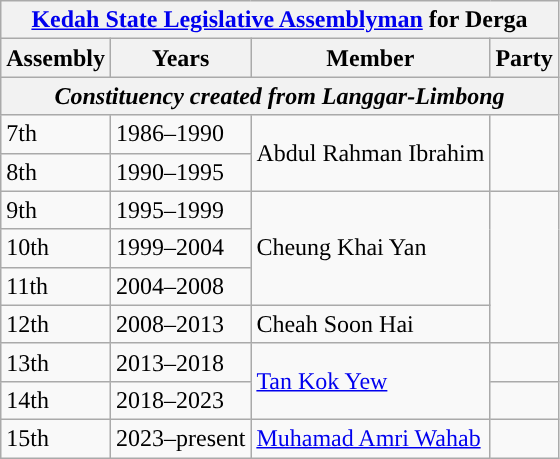<table class="wikitable">
<tr>
<th colspan="4"><a href='#'>Kedah State Legislative Assemblyman</a> for Derga</th>
</tr>
<tr>
<th>Assembly</th>
<th>Years</th>
<th>Member</th>
<th>Party</th>
</tr>
<tr>
<th colspan="4" align="center"><em>Constituency created from Langgar-Limbong</em></th>
</tr>
<tr>
<td>7th</td>
<td>1986–1990</td>
<td rowspan="2">Abdul Rahman Ibrahim</td>
<td rowspan="2"></td>
</tr>
<tr>
<td>8th</td>
<td>1990–1995</td>
</tr>
<tr>
<td>9th</td>
<td>1995–1999</td>
<td rowspan="3">Cheung Khai Yan</td>
<td rowspan="4"></td>
</tr>
<tr>
<td>10th</td>
<td>1999–2004</td>
</tr>
<tr>
<td>11th</td>
<td>2004–2008</td>
</tr>
<tr>
<td>12th</td>
<td>2008–2013</td>
<td>Cheah Soon Hai</td>
</tr>
<tr>
<td>13th</td>
<td>2013–2018</td>
<td rowspan="2"><a href='#'>Tan Kok Yew</a></td>
<td></td>
</tr>
<tr>
<td>14th</td>
<td>2018–2023</td>
<td></td>
</tr>
<tr>
<td>15th</td>
<td>2023–present</td>
<td><a href='#'>Muhamad Amri Wahab</a></td>
<td></td>
</tr>
</table>
